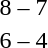<table style="text-align:center">
<tr>
<th width=200></th>
<th width=100></th>
<th width=200></th>
</tr>
<tr>
<td align=right><strong></strong></td>
<td>8 – 7</td>
<td align=left></td>
</tr>
<tr>
<td align=right><strong></strong></td>
<td>6 – 4</td>
<td align=left></td>
</tr>
</table>
